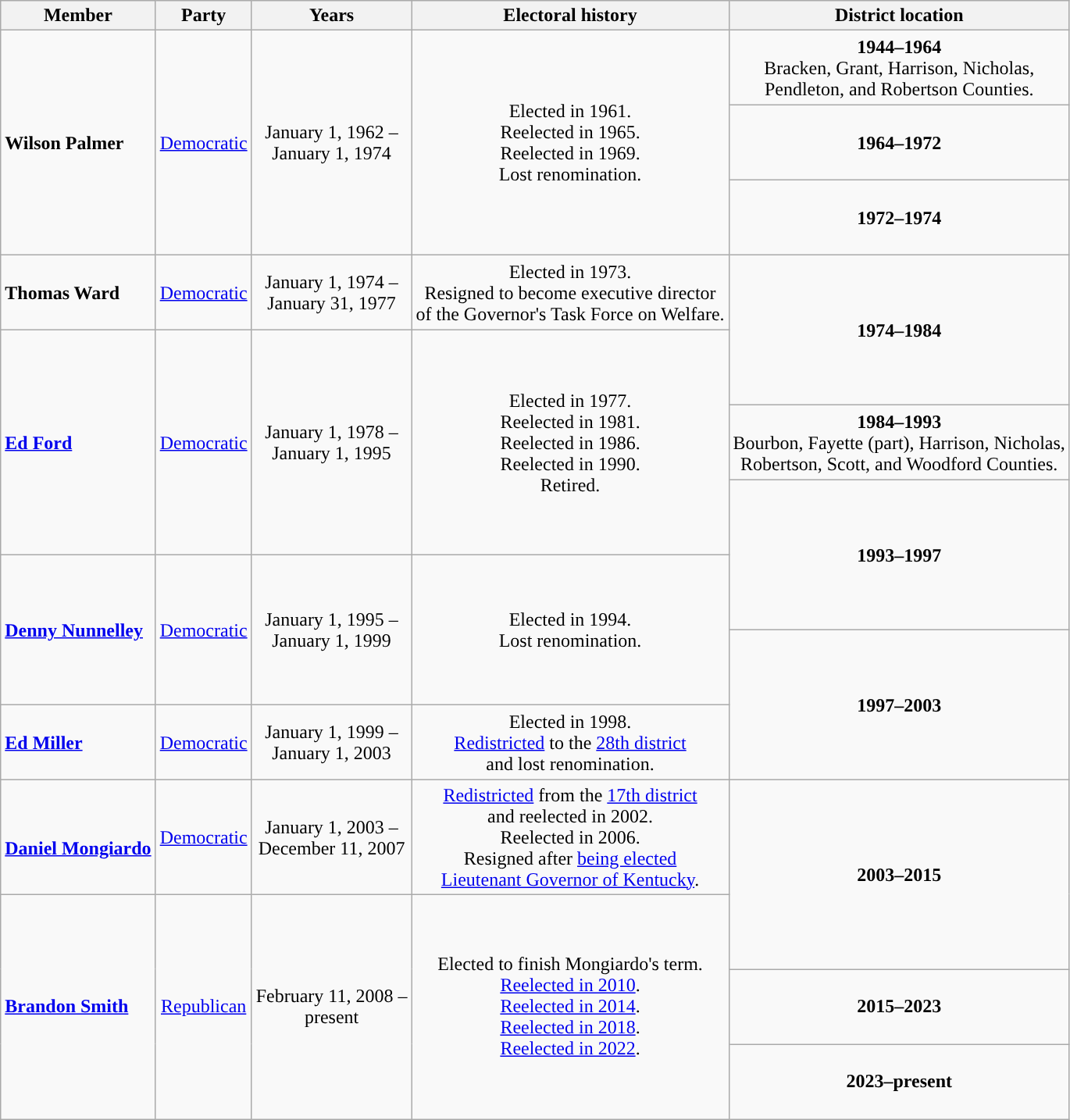<table class=wikitable style="text-align:center">
<tr>
<th>Member</th>
<th>Party</th>
<th>Years</th>
<th>Electoral history</th>
<th>District location</th>
</tr>
<tr style="height:4em">
<td rowspan=3 align=left><strong>Wilson Palmer</strong><br></td>
<td rowspan=3 ><a href='#'>Democratic</a></td>
<td rowspan=3 nowrap>January 1, 1962 –<br>January 1, 1974</td>
<td rowspan=3>Elected in 1961.<br>Reelected in 1965.<br>Reelected in 1969.<br>Lost renomination.</td>
<td><strong>1944–1964</strong><br>Bracken, Grant, Harrison, Nicholas,<br>Pendleton, and Robertson Counties.</td>
</tr>
<tr style="height:4em">
<td><strong>1964–1972</strong><br></td>
</tr>
<tr style="height:4em">
<td><strong>1972–1974</strong><br></td>
</tr>
<tr style="height:4em">
<td align=left><strong>Thomas Ward</strong><br></td>
<td><a href='#'>Democratic</a></td>
<td nowrap>January 1, 1974 –<br>January 31, 1977</td>
<td>Elected in 1973.<br>Resigned to become executive director<br>of the Governor's Task Force on Welfare.</td>
<td rowspan=2><strong>1974–1984</strong><br></td>
</tr>
<tr style="height:4em">
<td rowspan=3 align=left><strong><a href='#'>Ed Ford</a></strong><br></td>
<td rowspan=3 ><a href='#'>Democratic</a></td>
<td rowspan=3 nowrap>January 1, 1978 –<br>January 1, 1995</td>
<td rowspan=3>Elected in 1977.<br>Reelected in 1981.<br>Reelected in 1986.<br>Reelected in 1990.<br>Retired.</td>
</tr>
<tr style="height:4em">
<td><strong>1984–1993</strong><br>Bourbon, Fayette (part), Harrison, Nicholas,<br>Robertson, Scott, and Woodford Counties.</td>
</tr>
<tr style="height:4em">
<td rowspan=2><strong>1993–1997</strong><br></td>
</tr>
<tr style="height:4em">
<td rowspan=2 align=left><strong><a href='#'>Denny Nunnelley</a></strong><br></td>
<td rowspan=2 ><a href='#'>Democratic</a></td>
<td rowspan=2 nowrap>January 1, 1995 –<br>January 1, 1999</td>
<td rowspan=2>Elected in 1994.<br>Lost renomination.</td>
</tr>
<tr style="height:4em">
<td rowspan=2><strong>1997–2003</strong><br></td>
</tr>
<tr style="height:4em">
<td align=left><strong><a href='#'>Ed Miller</a></strong><br></td>
<td><a href='#'>Democratic</a></td>
<td nowrap>January 1, 1999 –<br>January 1, 2003</td>
<td>Elected in 1998.<br><a href='#'>Redistricted</a> to the <a href='#'>28th district</a><br>and lost renomination.</td>
</tr>
<tr style="height:4em">
<td align=left><br><strong><a href='#'>Daniel Mongiardo</a></strong><br></td>
<td><a href='#'>Democratic</a></td>
<td nowrap>January 1, 2003 –<br>December 11, 2007</td>
<td><a href='#'>Redistricted</a> from the <a href='#'>17th district</a><br>and reelected in 2002.<br>Reelected in 2006.<br>Resigned after <a href='#'>being elected</a><br><a href='#'>Lieutenant Governor of Kentucky</a>.</td>
<td rowspan=2><strong>2003–2015</strong><br></td>
</tr>
<tr style="height:4em">
<td rowspan=3 align=left><strong><a href='#'>Brandon Smith</a></strong><br></td>
<td rowspan=3 ><a href='#'>Republican</a></td>
<td rowspan=3 nowrap>February 11, 2008 –<br>present</td>
<td rowspan=3>Elected to finish Mongiardo's term.<br><a href='#'>Reelected in 2010</a>.<br><a href='#'>Reelected in 2014</a>.<br><a href='#'>Reelected in 2018</a>.<br><a href='#'>Reelected in 2022</a>.</td>
</tr>
<tr style="height:4em">
<td><strong>2015–2023</strong><br></td>
</tr>
<tr style="height:4em">
<td><strong>2023–present</strong><br></td>
</tr>
</table>
